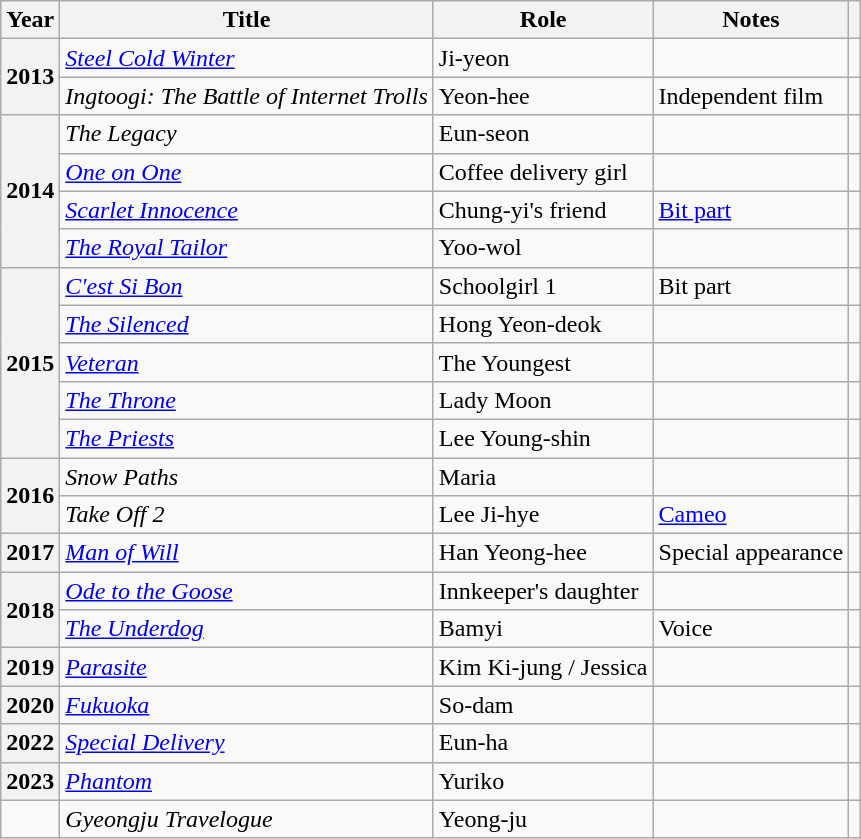<table class="wikitable plainrowheaders sortable">
<tr>
<th scope="col">Year</th>
<th scope="col">Title</th>
<th scope="col">Role</th>
<th scope="col" class="unsortable">Notes</th>
<th scope="col" class="unsortable"></th>
</tr>
<tr>
<th scope="row" rowspan="2">2013</th>
<td><em><a href='#'>Steel Cold Winter</a></em></td>
<td>Ji-yeon</td>
<td></td>
<td style="text-align:center"></td>
</tr>
<tr>
<td><em>Ingtoogi: The Battle of Internet Trolls</em></td>
<td>Yeon-hee</td>
<td>Independent film</td>
<td style="text-align:center"></td>
</tr>
<tr>
<th scope="row"  rowspan="4">2014</th>
<td><em>The Legacy</em></td>
<td>Eun-seon</td>
<td></td>
<td style="text-align:center"></td>
</tr>
<tr>
<td><em><a href='#'>One on One</a></em></td>
<td>Coffee delivery girl</td>
<td></td>
<td style="text-align:center"></td>
</tr>
<tr>
<td><em><a href='#'>Scarlet Innocence</a></em></td>
<td>Chung-yi's friend</td>
<td><a href='#'>Bit part</a></td>
<td style="text-align:center"></td>
</tr>
<tr>
<td><em><a href='#'>The Royal Tailor</a></em></td>
<td>Yoo-wol</td>
<td></td>
<td style="text-align:center"></td>
</tr>
<tr>
<th scope="row"  rowspan="5">2015</th>
<td><em><a href='#'>C'est Si Bon</a></em></td>
<td>Schoolgirl 1</td>
<td>Bit part</td>
<td style="text-align:center"></td>
</tr>
<tr>
<td><em><a href='#'>The Silenced</a></em></td>
<td>Hong Yeon-deok</td>
<td></td>
<td style="text-align:center"></td>
</tr>
<tr>
<td><em><a href='#'>Veteran</a></em></td>
<td>The Youngest</td>
<td></td>
<td style="text-align:center"></td>
</tr>
<tr>
<td><em><a href='#'>The Throne</a></em></td>
<td>Lady Moon</td>
<td></td>
<td style="text-align:center"></td>
</tr>
<tr>
<td><em><a href='#'>The Priests</a></em></td>
<td>Lee Young-shin</td>
<td></td>
<td style="text-align:center"></td>
</tr>
<tr>
<th scope="row"  rowspan="2">2016</th>
<td><em>Snow Paths</em></td>
<td>Maria</td>
<td></td>
<td style="text-align:center"></td>
</tr>
<tr>
<td><em>Take Off 2</em></td>
<td>Lee Ji-hye</td>
<td><a href='#'>Cameo</a></td>
<td style="text-align:center"></td>
</tr>
<tr>
<th scope="row">2017</th>
<td><em><a href='#'>Man of Will</a></em></td>
<td>Han Yeong-hee</td>
<td>Special appearance</td>
<td style="text-align:center"></td>
</tr>
<tr>
<th scope="row" rowspan="2">2018</th>
<td><em><a href='#'>Ode to the Goose</a></em></td>
<td>Innkeeper's daughter</td>
<td></td>
<td style="text-align:center"></td>
</tr>
<tr>
<td><a href='#'><em>The Underdog</em></a></td>
<td>Bamyi</td>
<td>Voice</td>
<td style="text-align:center"></td>
</tr>
<tr>
<th scope="row">2019</th>
<td><em><a href='#'>Parasite</a></em></td>
<td>Kim Ki-jung / Jessica</td>
<td></td>
<td style="text-align:center"></td>
</tr>
<tr>
<th scope="row">2020</th>
<td><em><a href='#'>Fukuoka</a></em></td>
<td>So-dam</td>
<td></td>
<td style="text-align:center"></td>
</tr>
<tr>
<th scope="row">2022</th>
<td><em><a href='#'>Special Delivery</a></em></td>
<td>Eun-ha</td>
<td></td>
<td style="text-align:center"></td>
</tr>
<tr>
<th scope="row">2023</th>
<td><em><a href='#'>Phantom</a></em></td>
<td>Yuriko</td>
<td></td>
<td style="text-align:center"></td>
</tr>
<tr>
<td></td>
<td><em>Gyeongju Travelogue</em></td>
<td>Yeong-ju</td>
<td></td>
<td></td>
</tr>
</table>
